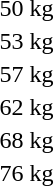<table>
<tr>
<td rowspan=2>50 kg</td>
<td rowspan=2></td>
<td rowspan=2></td>
<td></td>
</tr>
<tr>
<td></td>
</tr>
<tr>
<td rowspan=2>53 kg</td>
<td rowspan=2></td>
<td rowspan=2></td>
<td></td>
</tr>
<tr>
<td></td>
</tr>
<tr>
<td rowspan=2>57 kg</td>
<td rowspan=2></td>
<td rowspan=2></td>
<td></td>
</tr>
<tr>
<td></td>
</tr>
<tr>
<td rowspan=2>62 kg</td>
<td rowspan=2></td>
<td rowspan=2></td>
<td></td>
</tr>
<tr>
<td></td>
</tr>
<tr>
<td rowspan=2>68 kg</td>
<td rowspan=2></td>
<td rowspan=2></td>
<td></td>
</tr>
<tr>
<td></td>
</tr>
<tr>
<td rowspan=2>76 kg</td>
<td rowspan=2></td>
<td rowspan=2></td>
<td></td>
</tr>
<tr>
<td></td>
</tr>
</table>
